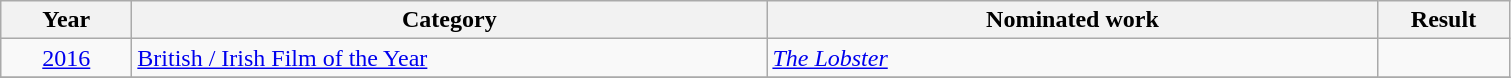<table class=wikitable>
<tr>
<th scope="col" style="width:5em;">Year</th>
<th scope="col" style="width:26em;">Category</th>
<th scope="col" style="width:25em;">Nominated work</th>
<th scope="col" style="width:5em;">Result</th>
</tr>
<tr>
<td style="text-align:center;"><a href='#'>2016</a></td>
<td><a href='#'>British / Irish Film of the Year</a></td>
<td><em><a href='#'>The Lobster</a></em></td>
<td></td>
</tr>
<tr>
</tr>
</table>
